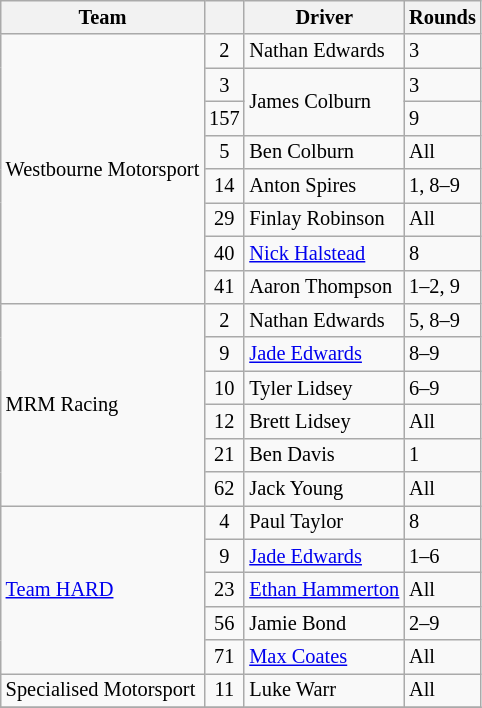<table class="wikitable" style="font-size: 85%;">
<tr>
<th>Team</th>
<th></th>
<th>Driver</th>
<th>Rounds</th>
</tr>
<tr>
<td rowspan="8">Westbourne Motorsport</td>
<td align=center>2</td>
<td>Nathan Edwards</td>
<td>3</td>
</tr>
<tr>
<td align=center>3</td>
<td rowspan=2>James Colburn</td>
<td>3</td>
</tr>
<tr>
<td align=center>157</td>
<td>9</td>
</tr>
<tr>
<td align=center>5</td>
<td>Ben Colburn</td>
<td>All</td>
</tr>
<tr>
<td align=center>14</td>
<td>Anton Spires</td>
<td>1, 8–9</td>
</tr>
<tr>
<td align=center>29</td>
<td>Finlay Robinson</td>
<td>All</td>
</tr>
<tr>
<td align=center>40</td>
<td><a href='#'>Nick Halstead</a></td>
<td>8</td>
</tr>
<tr>
<td align=center>41</td>
<td>Aaron Thompson</td>
<td>1–2, 9</td>
</tr>
<tr>
<td rowspan=6>MRM Racing</td>
<td align=center>2</td>
<td>Nathan Edwards</td>
<td>5, 8–9</td>
</tr>
<tr>
<td align=center>9</td>
<td><a href='#'>Jade Edwards</a></td>
<td>8–9</td>
</tr>
<tr>
<td align=center>10</td>
<td>Tyler Lidsey</td>
<td>6–9</td>
</tr>
<tr>
<td align=center>12</td>
<td>Brett Lidsey</td>
<td>All</td>
</tr>
<tr>
<td align=center>21</td>
<td>Ben Davis</td>
<td>1</td>
</tr>
<tr>
<td align=center>62</td>
<td>Jack Young</td>
<td>All</td>
</tr>
<tr>
<td rowspan="5"><a href='#'>Team HARD</a></td>
<td align=center>4</td>
<td>Paul Taylor</td>
<td>8</td>
</tr>
<tr>
<td align=center>9</td>
<td><a href='#'>Jade Edwards</a></td>
<td>1–6</td>
</tr>
<tr>
<td align=center>23</td>
<td><a href='#'>Ethan Hammerton</a></td>
<td>All</td>
</tr>
<tr>
<td align=center>56</td>
<td>Jamie Bond</td>
<td>2–9</td>
</tr>
<tr>
<td align=center>71</td>
<td><a href='#'>Max Coates</a></td>
<td>All</td>
</tr>
<tr>
<td>Specialised Motorsport</td>
<td align=center>11</td>
<td>Luke Warr</td>
<td>All</td>
</tr>
<tr>
</tr>
</table>
